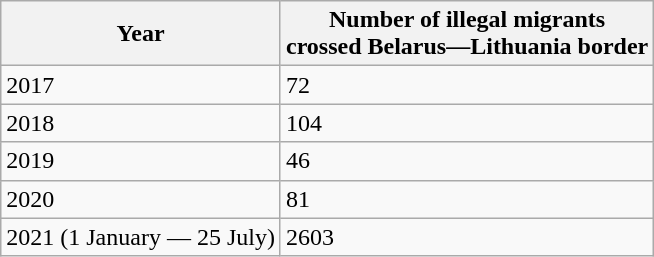<table class="wikitable">
<tr>
<th>Year</th>
<th>Number of illegal migrants<br>crossed Belarus—Lithuania border</th>
</tr>
<tr>
<td>2017</td>
<td>72</td>
</tr>
<tr>
<td>2018</td>
<td>104</td>
</tr>
<tr>
<td>2019</td>
<td>46</td>
</tr>
<tr>
<td>2020</td>
<td>81</td>
</tr>
<tr>
<td>2021 (1 January — 25 July)</td>
<td>2603</td>
</tr>
</table>
